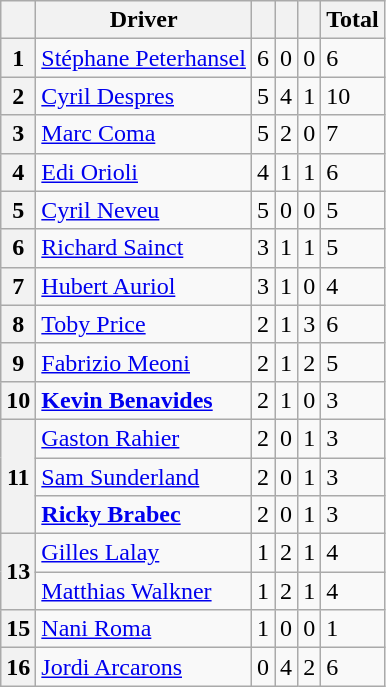<table class="wikitable sortable">
<tr>
<th></th>
<th>Driver</th>
<th></th>
<th></th>
<th></th>
<th>Total</th>
</tr>
<tr>
<th>1</th>
<td align=left> <a href='#'>Stéphane Peterhansel</a></td>
<td>6</td>
<td>0</td>
<td>0</td>
<td>6</td>
</tr>
<tr>
<th>2</th>
<td align=left> <a href='#'>Cyril Despres</a></td>
<td>5</td>
<td>4</td>
<td>1</td>
<td>10</td>
</tr>
<tr>
<th>3</th>
<td align=left> <a href='#'>Marc Coma</a></td>
<td>5</td>
<td>2</td>
<td>0</td>
<td>7</td>
</tr>
<tr>
<th>4</th>
<td align=left> <a href='#'>Edi Orioli</a></td>
<td>4</td>
<td>1</td>
<td>1</td>
<td>6</td>
</tr>
<tr>
<th>5</th>
<td align=left> <a href='#'>Cyril Neveu</a></td>
<td>5</td>
<td>0</td>
<td>0</td>
<td>5</td>
</tr>
<tr>
<th>6</th>
<td align=left> <a href='#'>Richard Sainct</a></td>
<td>3</td>
<td>1</td>
<td>1</td>
<td>5</td>
</tr>
<tr>
<th>7</th>
<td align=left> <a href='#'>Hubert Auriol</a></td>
<td>3</td>
<td>1</td>
<td>0</td>
<td>4</td>
</tr>
<tr>
<th>8</th>
<td align=left> <a href='#'>Toby Price</a></td>
<td>2</td>
<td>1</td>
<td>3</td>
<td>6</td>
</tr>
<tr>
<th>9</th>
<td align=left> <a href='#'>Fabrizio Meoni</a></td>
<td>2</td>
<td>1</td>
<td>2</td>
<td>5</td>
</tr>
<tr>
<th>10</th>
<td align=left> <strong><a href='#'>Kevin Benavides</a></strong></td>
<td>2</td>
<td>1</td>
<td>0</td>
<td>3</td>
</tr>
<tr>
<th rowspan=3>11</th>
<td align=left> <a href='#'>Gaston Rahier</a></td>
<td>2</td>
<td>0</td>
<td>1</td>
<td>3</td>
</tr>
<tr>
<td align=left> <a href='#'>Sam Sunderland</a></td>
<td>2</td>
<td>0</td>
<td>1</td>
<td>3</td>
</tr>
<tr>
<td align=left> <strong><a href='#'>Ricky Brabec</a></strong></td>
<td>2</td>
<td>0</td>
<td>1</td>
<td>3</td>
</tr>
<tr>
<th rowspan=2>13</th>
<td align=left> <a href='#'>Gilles Lalay</a></td>
<td>1</td>
<td>2</td>
<td>1</td>
<td>4</td>
</tr>
<tr>
<td align=left> <a href='#'>Matthias Walkner</a></td>
<td>1</td>
<td>2</td>
<td>1</td>
<td>4</td>
</tr>
<tr>
<th>15</th>
<td align=left> <a href='#'>Nani Roma</a></td>
<td>1</td>
<td>0</td>
<td>0</td>
<td>1</td>
</tr>
<tr>
<th>16</th>
<td align=left> <a href='#'>Jordi Arcarons</a></td>
<td>0</td>
<td>4</td>
<td>2</td>
<td>6</td>
</tr>
</table>
